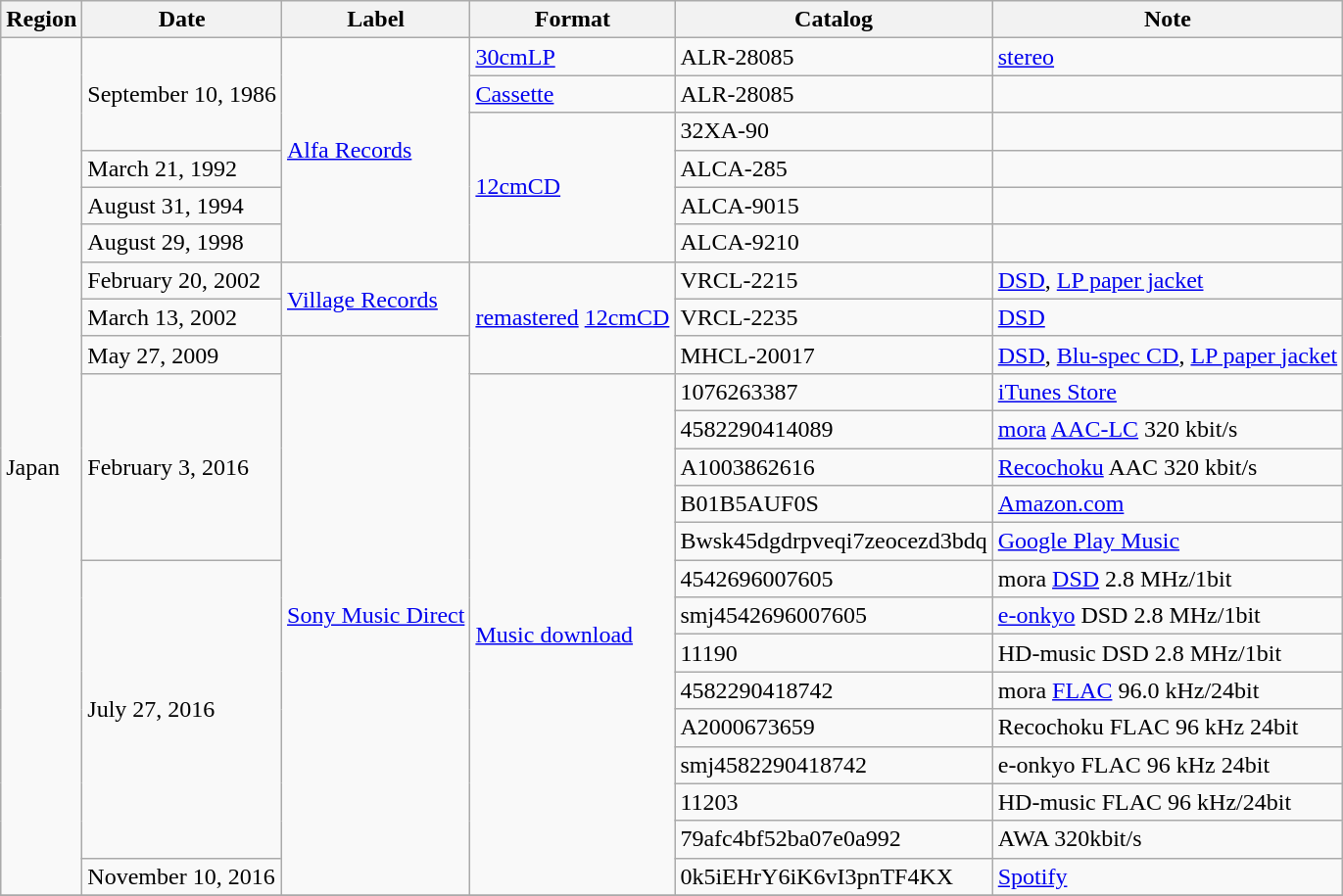<table class="wikitable sortable">
<tr>
<th>Region</th>
<th>Date</th>
<th>Label</th>
<th>Format</th>
<th>Catalog</th>
<th>Note</th>
</tr>
<tr>
<td rowspan="23">Japan</td>
<td rowspan="3">September 10, 1986</td>
<td rowspan="6"><a href='#'>Alfa Records</a></td>
<td><a href='#'>30cmLP</a></td>
<td>ALR-28085</td>
<td><a href='#'>stereo</a></td>
</tr>
<tr>
<td><a href='#'>Cassette</a></td>
<td>ALR-28085</td>
<td></td>
</tr>
<tr>
<td rowspan="4"><a href='#'>12cmCD</a></td>
<td>32XA-90</td>
<td></td>
</tr>
<tr>
<td>March 21, 1992</td>
<td>ALCA-285</td>
<td></td>
</tr>
<tr>
<td>August 31, 1994</td>
<td>ALCA-9015</td>
<td></td>
</tr>
<tr>
<td>August 29, 1998</td>
<td>ALCA-9210</td>
<td></td>
</tr>
<tr>
<td>February 20, 2002</td>
<td rowspan="2"><a href='#'>Village Records</a></td>
<td rowspan="3"><a href='#'>remastered</a> <a href='#'>12cmCD</a></td>
<td>VRCL-2215</td>
<td><a href='#'>DSD</a>, <a href='#'>LP paper jacket</a></td>
</tr>
<tr>
<td>March 13, 2002</td>
<td>VRCL-2235</td>
<td><a href='#'>DSD</a></td>
</tr>
<tr>
<td>May 27, 2009</td>
<td rowspan="15"><a href='#'>Sony Music Direct</a></td>
<td>MHCL-20017</td>
<td><a href='#'>DSD</a>, <a href='#'>Blu-spec CD</a>, <a href='#'>LP paper jacket</a></td>
</tr>
<tr>
<td rowspan="5">February 3, 2016</td>
<td rowspan="14"><a href='#'>Music download</a></td>
<td>1076263387</td>
<td><a href='#'>iTunes Store</a></td>
</tr>
<tr>
<td>4582290414089</td>
<td><a href='#'>mora</a> <a href='#'>AAC-LC</a>  320 kbit/s</td>
</tr>
<tr>
<td>A1003862616</td>
<td><a href='#'>Recochoku</a> AAC  320 kbit/s</td>
</tr>
<tr>
<td>B01B5AUF0S</td>
<td><a href='#'>Amazon.com</a></td>
</tr>
<tr>
<td>Bwsk45dgdrpveqi7zeocezd3bdq</td>
<td><a href='#'>Google Play Music</a></td>
</tr>
<tr>
<td rowspan="8">July 27, 2016</td>
<td>4542696007605</td>
<td>mora <a href='#'>DSD</a> 2.8 MHz/1bit</td>
</tr>
<tr>
<td>smj4542696007605</td>
<td><a href='#'>e-onkyo</a>  DSD 2.8 MHz/1bit</td>
</tr>
<tr>
<td>11190</td>
<td>HD-music DSD 2.8 MHz/1bit</td>
</tr>
<tr>
<td>4582290418742</td>
<td>mora <a href='#'>FLAC</a> 96.0 kHz/24bit</td>
</tr>
<tr>
<td>A2000673659</td>
<td>Recochoku FLAC 96 kHz 24bit</td>
</tr>
<tr>
<td>smj4582290418742</td>
<td>e-onkyo FLAC 96 kHz 24bit</td>
</tr>
<tr>
<td>11203</td>
<td>HD-music FLAC 96 kHz/24bit</td>
</tr>
<tr>
<td>79afc4bf52ba07e0a992</td>
<td>AWA 320kbit/s</td>
</tr>
<tr>
<td>November 10, 2016</td>
<td>0k5iEHrY6iK6vI3pnTF4KX</td>
<td><a href='#'>Spotify</a></td>
</tr>
<tr>
</tr>
</table>
